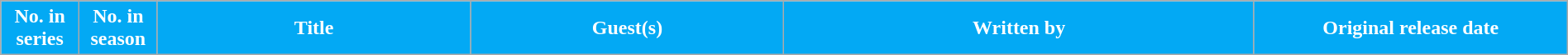<table class="wikitable plainrowheaders" style="width: 100%;">
<tr style="color:white">
<th style="background: #03a9f4; width:5%;">No. in<br>series</th>
<th style="background: #03a9f4; width:5%;">No. in<br>season</th>
<th style="background: #03a9f4; width:20%;">Title</th>
<th style="background: #03a9f4; width:20%;">Guest(s)</th>
<th style="background: #03a9f4; width:30%;">Written by</th>
<th style="background: #03a9f4; width:20%;">Original release date<br>






</th>
</tr>
</table>
